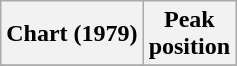<table class="wikitable sortable plainrowheaders">
<tr>
<th>Chart (1979)</th>
<th>Peak<br>position</th>
</tr>
<tr>
</tr>
</table>
